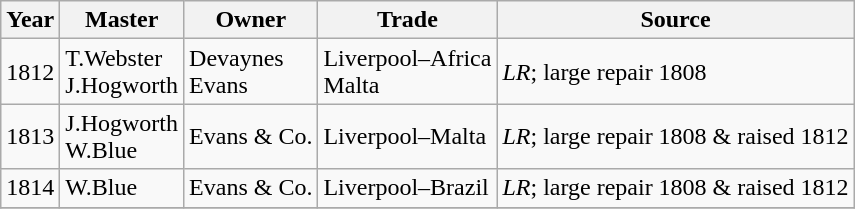<table class=" wikitable">
<tr>
<th>Year</th>
<th>Master</th>
<th>Owner</th>
<th>Trade</th>
<th>Source</th>
</tr>
<tr>
<td>1812</td>
<td>T.Webster<br>J.Hogworth</td>
<td>Devaynes<br>Evans</td>
<td>Liverpool–Africa<br>Malta</td>
<td><em>LR</em>; large repair 1808</td>
</tr>
<tr>
<td>1813</td>
<td>J.Hogworth<br>W.Blue</td>
<td>Evans & Co.</td>
<td>Liverpool–Malta</td>
<td><em>LR</em>; large repair 1808 & raised 1812</td>
</tr>
<tr>
<td>1814</td>
<td>W.Blue</td>
<td>Evans & Co.</td>
<td>Liverpool–Brazil</td>
<td><em>LR</em>; large repair 1808 & raised 1812</td>
</tr>
<tr>
</tr>
</table>
